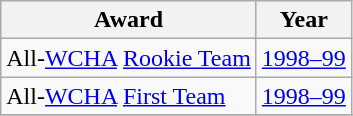<table class="wikitable">
<tr>
<th>Award</th>
<th>Year</th>
</tr>
<tr>
<td>All-<a href='#'>WCHA</a> <a href='#'>Rookie Team</a></td>
<td><a href='#'>1998–99</a></td>
</tr>
<tr>
<td>All-<a href='#'>WCHA</a> <a href='#'>First Team</a></td>
<td><a href='#'>1998–99</a></td>
</tr>
<tr>
</tr>
</table>
